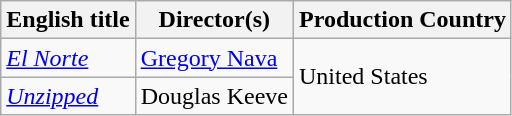<table class="wikitable plainrowheaders" style="margin-bottom:4px">
<tr>
<th scope="col">English title</th>
<th scope="col">Director(s)</th>
<th scope="col">Production Country</th>
</tr>
<tr>
<td scope="row"><em><a href='#'>El Norte</a></em></td>
<td><a href='#'>Gregory Nava</a></td>
<td rowspan="2">United States</td>
</tr>
<tr>
<td scope="row"><em><a href='#'>Unzipped</a></em></td>
<td>Douglas Keeve</td>
</tr>
</table>
